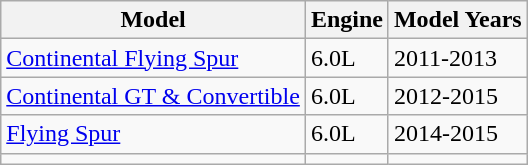<table class="wikitable">
<tr>
<th>Model</th>
<th>Engine</th>
<th>Model Years</th>
</tr>
<tr>
<td><a href='#'>Continental Flying Spur</a></td>
<td>6.0L</td>
<td>2011-2013</td>
</tr>
<tr>
<td><a href='#'>Continental GT & Convertible</a></td>
<td>6.0L</td>
<td>2012-2015</td>
</tr>
<tr>
<td><a href='#'>Flying Spur</a></td>
<td>6.0L</td>
<td>2014-2015</td>
</tr>
<tr>
<td></td>
<td></td>
<td></td>
</tr>
</table>
